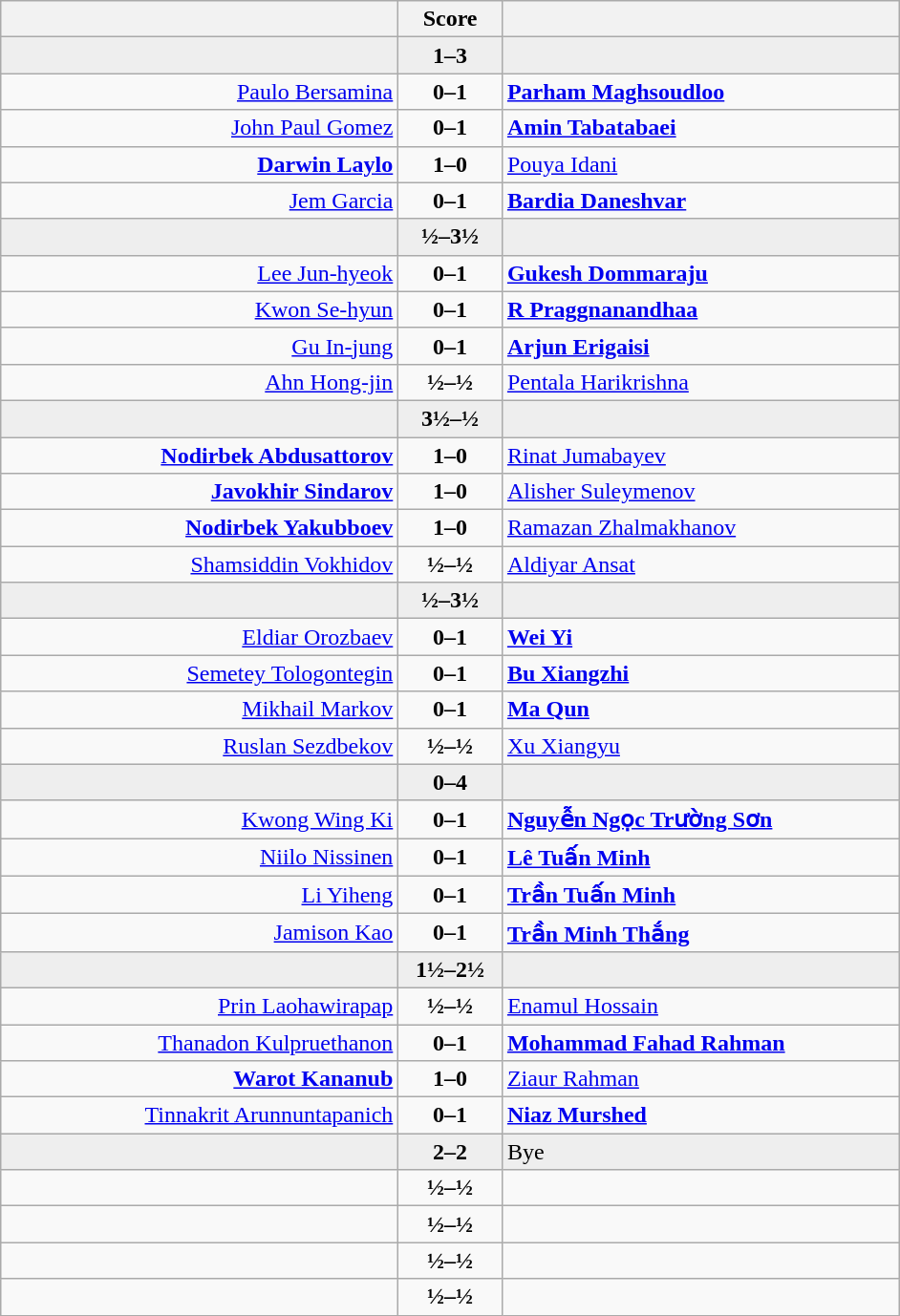<table class="wikitable" style="text-align: center;">
<tr>
<th align="right" width="270"></th>
<th width="65">Score</th>
<th align="left" width="270"></th>
</tr>
<tr style="background:#eeeeee;">
<td align=right></td>
<td align=center><strong>1–3</strong></td>
<td align=left></td>
</tr>
<tr>
<td align=right><a href='#'>Paulo Bersamina</a></td>
<td align=center><strong>0–1</strong></td>
<td align=left><strong><a href='#'>Parham Maghsoudloo</a></strong></td>
</tr>
<tr>
<td align=right><a href='#'>John Paul Gomez</a></td>
<td align=center><strong>0–1</strong></td>
<td align=left><strong><a href='#'>Amin Tabatabaei</a></strong></td>
</tr>
<tr>
<td align=right><strong><a href='#'>Darwin Laylo</a></strong></td>
<td align=center><strong>1–0</strong></td>
<td align=left><a href='#'>Pouya Idani</a></td>
</tr>
<tr>
<td align=right><a href='#'>Jem Garcia</a></td>
<td align=center><strong>0–1</strong></td>
<td align=left><strong><a href='#'>Bardia Daneshvar</a></strong></td>
</tr>
<tr style="background:#eeeeee;">
<td align=right></td>
<td align=center><strong>½–3½</strong></td>
<td align=left><strong></strong></td>
</tr>
<tr>
<td align=right><a href='#'>Lee Jun-hyeok</a></td>
<td align=center><strong>0–1</strong></td>
<td align=left><strong><a href='#'>Gukesh Dommaraju</a></strong></td>
</tr>
<tr>
<td align=right><a href='#'>Kwon Se-hyun</a></td>
<td align=center><strong>0–1</strong></td>
<td align=left><strong><a href='#'>R Praggnanandhaa</a></strong></td>
</tr>
<tr>
<td align=right><a href='#'>Gu In-jung</a></td>
<td align=center><strong>0–1</strong></td>
<td align=left><strong><a href='#'>Arjun Erigaisi</a></strong></td>
</tr>
<tr>
<td align=right><a href='#'>Ahn Hong-jin</a></td>
<td align=center><strong>½–½</strong></td>
<td align=left><a href='#'>Pentala Harikrishna</a></td>
</tr>
<tr style="background:#eeeeee;">
<td align=right><strong></strong></td>
<td align=center><strong>3½–½</strong></td>
<td align=left></td>
</tr>
<tr>
<td align=right><strong><a href='#'>Nodirbek Abdusattorov</a></strong></td>
<td align=center><strong>1–0</strong></td>
<td align=left><a href='#'>Rinat Jumabayev</a></td>
</tr>
<tr>
<td align=right><strong><a href='#'>Javokhir Sindarov</a></strong></td>
<td align=center><strong>1–0</strong></td>
<td align=left><a href='#'>Alisher Suleymenov</a></td>
</tr>
<tr>
<td align=right><strong><a href='#'>Nodirbek Yakubboev</a></strong></td>
<td align=center><strong>1–0</strong></td>
<td align=left><a href='#'>Ramazan Zhalmakhanov</a></td>
</tr>
<tr>
<td align=right><a href='#'>Shamsiddin Vokhidov</a></td>
<td align=center><strong>½–½</strong></td>
<td align=left><a href='#'>Aldiyar Ansat</a></td>
</tr>
<tr style="background:#eeeeee;">
<td align=right></td>
<td align=center><strong>½–3½</strong></td>
<td align=left><strong></strong></td>
</tr>
<tr>
<td align=right><a href='#'>Eldiar Orozbaev</a></td>
<td align=center><strong>0–1</strong></td>
<td align=left><strong><a href='#'>Wei Yi</a></strong></td>
</tr>
<tr>
<td align=right><a href='#'>Semetey Tologontegin</a></td>
<td align=center><strong>0–1</strong></td>
<td align=left><strong><a href='#'>Bu Xiangzhi</a></strong></td>
</tr>
<tr>
<td align=right><a href='#'>Mikhail Markov</a></td>
<td align=center><strong>0–1</strong></td>
<td align=left><strong><a href='#'>Ma Qun</a></strong></td>
</tr>
<tr>
<td align=right><a href='#'>Ruslan Sezdbekov</a></td>
<td align=center><strong>½–½</strong></td>
<td align=left><a href='#'>Xu Xiangyu</a></td>
</tr>
<tr style="background:#eeeeee;">
<td align=right></td>
<td align=center><strong>0–4</strong></td>
<td align=left><strong></strong></td>
</tr>
<tr>
<td align=right><a href='#'>Kwong Wing Ki</a></td>
<td align=center><strong>0–1</strong></td>
<td align=left><strong><a href='#'>Nguyễn Ngọc Trường Sơn</a></strong></td>
</tr>
<tr>
<td align=right><a href='#'>Niilo Nissinen</a></td>
<td align=center><strong>0–1</strong></td>
<td align=left><strong><a href='#'>Lê Tuấn Minh</a></strong></td>
</tr>
<tr>
<td align=right><a href='#'>Li Yiheng</a></td>
<td align=center><strong>0–1</strong></td>
<td align=left><strong><a href='#'>Trần Tuấn Minh</a></strong></td>
</tr>
<tr>
<td align=right><a href='#'>Jamison Kao</a></td>
<td align=center><strong>0–1</strong></td>
<td align=left><strong><a href='#'>Trần Minh Thắng</a></strong></td>
</tr>
<tr style="background:#eeeeee;">
<td align=right></td>
<td align=center><strong>1½–2½</strong></td>
<td align=left><strong></strong></td>
</tr>
<tr>
<td align=right><a href='#'>Prin Laohawirapap</a></td>
<td align=center><strong>½–½</strong></td>
<td align=left><a href='#'>Enamul Hossain</a></td>
</tr>
<tr>
<td align=right><a href='#'>Thanadon Kulpruethanon</a></td>
<td align=center><strong>0–1</strong></td>
<td align=left><strong><a href='#'>Mohammad Fahad Rahman</a></strong></td>
</tr>
<tr>
<td align=right><strong><a href='#'>Warot Kananub</a></strong></td>
<td align=center><strong>1–0</strong></td>
<td align=left><a href='#'>Ziaur Rahman</a></td>
</tr>
<tr>
<td align=right><a href='#'>Tinnakrit Arunnuntapanich</a></td>
<td align=center><strong>0–1</strong></td>
<td align=left><strong><a href='#'>Niaz Murshed</a></strong></td>
</tr>
<tr style="background:#eeeeee;">
<td align=right></td>
<td align=center><strong>2–2</strong></td>
<td align=left>Bye</td>
</tr>
<tr>
<td align=right></td>
<td align=center><strong>½–½</strong></td>
<td align=left></td>
</tr>
<tr>
<td align=right></td>
<td align=center><strong>½–½</strong></td>
<td align=left></td>
</tr>
<tr>
<td align=right></td>
<td align=center><strong>½–½</strong></td>
<td align=left></td>
</tr>
<tr>
<td align=right></td>
<td align=center><strong>½–½</strong></td>
<td align=left></td>
</tr>
</table>
